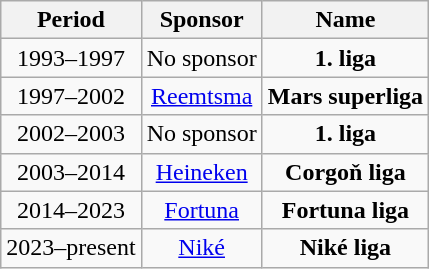<table class="wikitable" style="text-align:center;margin-left:1em">
<tr>
<th>Period</th>
<th>Sponsor</th>
<th>Name</th>
</tr>
<tr>
<td>1993–1997</td>
<td>No sponsor</td>
<td><strong>1. liga</strong></td>
</tr>
<tr>
<td>1997–2002</td>
<td><a href='#'>Reemtsma</a></td>
<td><strong>Mars superliga</strong></td>
</tr>
<tr>
<td>2002–2003</td>
<td>No sponsor</td>
<td><strong>1. liga</strong></td>
</tr>
<tr>
<td>2003–2014</td>
<td><a href='#'>Heineken</a></td>
<td><strong>Corgoň liga</strong></td>
</tr>
<tr>
<td>2014–2023</td>
<td><a href='#'>Fortuna</a></td>
<td><strong>Fortuna liga</strong></td>
</tr>
<tr>
<td>2023–present</td>
<td><a href='#'>Niké</a></td>
<td><strong>Niké liga</strong></td>
</tr>
</table>
